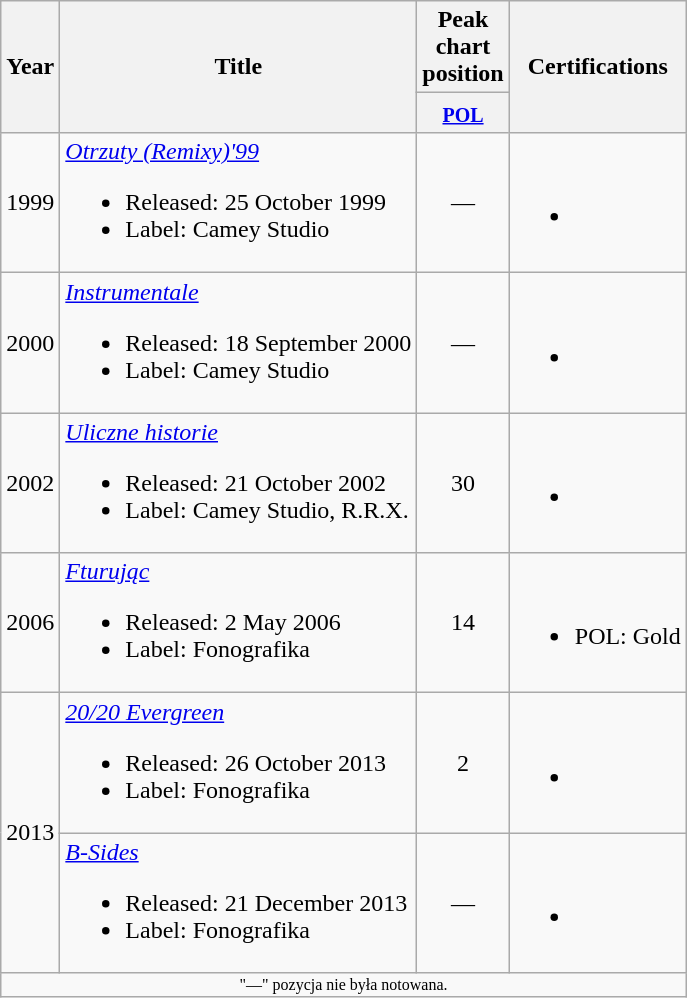<table class=wikitable style=text-align:center;>
<tr>
<th rowspan=2>Year</th>
<th rowspan=2>Title</th>
<th colspan=1>Peak chart position</th>
<th rowspan=2>Certifications</th>
</tr>
<tr style="vertical-align:top;line-height:1.2">
<th width=25px><small><a href='#'>POL</a></small><br></th>
</tr>
<tr>
<td>1999</td>
<td align=left><em><a href='#'>Otrzuty (Remixy)'99</a></em><br><ul><li>Released: 25 October 1999</li><li>Label: Camey Studio</li></ul></td>
<td>—</td>
<td><br><ul><li></li></ul></td>
</tr>
<tr>
<td>2000</td>
<td align=left><em><a href='#'>Instrumentale</a></em><br><ul><li>Released: 18 September 2000</li><li>Label: Camey Studio</li></ul></td>
<td>—</td>
<td><br><ul><li></li></ul></td>
</tr>
<tr>
<td>2002</td>
<td align=left><em><a href='#'>Uliczne historie</a></em><br><ul><li>Released: 21 October 2002</li><li>Label: Camey Studio, R.R.X.</li></ul></td>
<td>30</td>
<td><br><ul><li></li></ul></td>
</tr>
<tr>
<td>2006</td>
<td align=left><em><a href='#'>Fturując</a></em><br><ul><li>Released: 2 May 2006</li><li>Label: Fonografika</li></ul></td>
<td>14</td>
<td><br><ul><li>POL: Gold</li></ul></td>
</tr>
<tr>
<td rowspan=2>2013</td>
<td align=left><em><a href='#'>20/20 Evergreen</a></em><br><ul><li>Released: 26 October 2013</li><li>Label: Fonografika</li></ul></td>
<td>2</td>
<td><br><ul><li></li></ul></td>
</tr>
<tr>
<td align=left><em><a href='#'>B-Sides</a></em><br><ul><li>Released: 21 December 2013</li><li>Label: Fonografika</li></ul></td>
<td>—</td>
<td><br><ul><li></li></ul></td>
</tr>
<tr>
<td colspan=10 style=font-size:8pt;>"—" pozycja nie była notowana.</td>
</tr>
</table>
